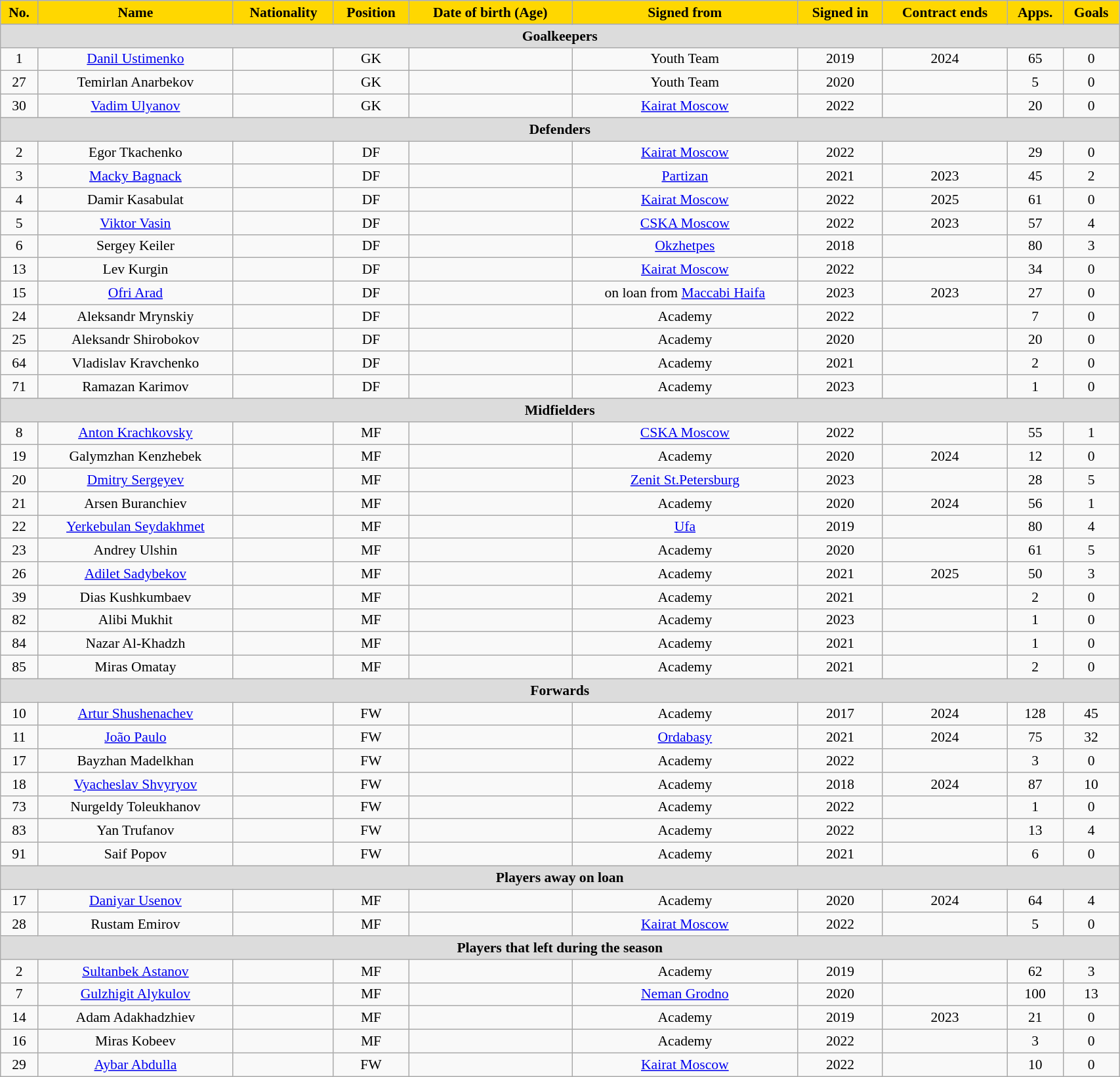<table class="wikitable"  style="text-align:center; font-size:90%; width:90%;">
<tr>
<th style="background:#FFD700; color:#000000; text-align:center;">No.</th>
<th style="background:#FFD700; color:#000000; text-align:center;">Name</th>
<th style="background:#FFD700; color:#000000; text-align:center;">Nationality</th>
<th style="background:#FFD700; color:#000000; text-align:center;">Position</th>
<th style="background:#FFD700; color:#000000; text-align:center;">Date of birth (Age)</th>
<th style="background:#FFD700; color:#000000; text-align:center;">Signed from</th>
<th style="background:#FFD700; color:#000000; text-align:center;">Signed in</th>
<th style="background:#FFD700; color:#000000; text-align:center;">Contract ends</th>
<th style="background:#FFD700; color:#000000; text-align:center;">Apps.</th>
<th style="background:#FFD700; color:#000000; text-align:center;">Goals</th>
</tr>
<tr>
<th colspan="11"  style="background:#dcdcdc; text-align:center;">Goalkeepers</th>
</tr>
<tr>
<td>1</td>
<td><a href='#'>Danil Ustimenko</a></td>
<td></td>
<td>GK</td>
<td></td>
<td>Youth Team</td>
<td>2019</td>
<td>2024</td>
<td>65</td>
<td>0</td>
</tr>
<tr>
<td>27</td>
<td>Temirlan Anarbekov</td>
<td></td>
<td>GK</td>
<td></td>
<td>Youth Team</td>
<td>2020</td>
<td></td>
<td>5</td>
<td>0</td>
</tr>
<tr>
<td>30</td>
<td><a href='#'>Vadim Ulyanov</a></td>
<td></td>
<td>GK</td>
<td></td>
<td><a href='#'>Kairat Moscow</a></td>
<td>2022</td>
<td></td>
<td>20</td>
<td>0</td>
</tr>
<tr>
<th colspan="11"  style="background:#dcdcdc; text-align:center;">Defenders</th>
</tr>
<tr>
<td>2</td>
<td>Egor Tkachenko</td>
<td></td>
<td>DF</td>
<td></td>
<td><a href='#'>Kairat Moscow</a></td>
<td>2022</td>
<td></td>
<td>29</td>
<td>0</td>
</tr>
<tr>
<td>3</td>
<td><a href='#'>Macky Bagnack</a></td>
<td></td>
<td>DF</td>
<td></td>
<td><a href='#'>Partizan</a></td>
<td>2021</td>
<td>2023</td>
<td>45</td>
<td>2</td>
</tr>
<tr>
<td>4</td>
<td>Damir Kasabulat</td>
<td></td>
<td>DF</td>
<td></td>
<td><a href='#'>Kairat Moscow</a></td>
<td>2022</td>
<td>2025</td>
<td>61</td>
<td>0</td>
</tr>
<tr>
<td>5</td>
<td><a href='#'>Viktor Vasin</a></td>
<td></td>
<td>DF</td>
<td></td>
<td><a href='#'>CSKA Moscow</a></td>
<td>2022</td>
<td>2023</td>
<td>57</td>
<td>4</td>
</tr>
<tr>
<td>6</td>
<td>Sergey Keiler</td>
<td></td>
<td>DF</td>
<td></td>
<td><a href='#'>Okzhetpes</a></td>
<td>2018</td>
<td></td>
<td>80</td>
<td>3</td>
</tr>
<tr>
<td>13</td>
<td>Lev Kurgin</td>
<td></td>
<td>DF</td>
<td></td>
<td><a href='#'>Kairat Moscow</a></td>
<td>2022</td>
<td></td>
<td>34</td>
<td>0</td>
</tr>
<tr>
<td>15</td>
<td><a href='#'>Ofri Arad</a></td>
<td></td>
<td>DF</td>
<td></td>
<td>on loan from <a href='#'>Maccabi Haifa</a></td>
<td>2023</td>
<td>2023</td>
<td>27</td>
<td>0</td>
</tr>
<tr>
<td>24</td>
<td>Aleksandr Mrynskiy</td>
<td></td>
<td>DF</td>
<td></td>
<td>Academy</td>
<td>2022</td>
<td></td>
<td>7</td>
<td>0</td>
</tr>
<tr>
<td>25</td>
<td>Aleksandr Shirobokov</td>
<td></td>
<td>DF</td>
<td></td>
<td>Academy</td>
<td>2020</td>
<td></td>
<td>20</td>
<td>0</td>
</tr>
<tr>
<td>64</td>
<td>Vladislav Kravchenko</td>
<td></td>
<td>DF</td>
<td></td>
<td>Academy</td>
<td>2021</td>
<td></td>
<td>2</td>
<td>0</td>
</tr>
<tr>
<td>71</td>
<td>Ramazan Karimov</td>
<td></td>
<td>DF</td>
<td></td>
<td>Academy</td>
<td>2023</td>
<td></td>
<td>1</td>
<td>0</td>
</tr>
<tr>
<th colspan="11"  style="background:#dcdcdc; text-align:center;">Midfielders</th>
</tr>
<tr>
<td>8</td>
<td><a href='#'>Anton Krachkovsky</a></td>
<td></td>
<td>MF</td>
<td></td>
<td><a href='#'>CSKA Moscow</a></td>
<td>2022</td>
<td></td>
<td>55</td>
<td>1</td>
</tr>
<tr>
<td>19</td>
<td>Galymzhan Kenzhebek</td>
<td></td>
<td>MF</td>
<td></td>
<td>Academy</td>
<td>2020</td>
<td>2024</td>
<td>12</td>
<td>0</td>
</tr>
<tr>
<td>20</td>
<td><a href='#'>Dmitry Sergeyev</a></td>
<td></td>
<td>MF</td>
<td></td>
<td><a href='#'>Zenit St.Petersburg</a></td>
<td>2023</td>
<td></td>
<td>28</td>
<td>5</td>
</tr>
<tr>
<td>21</td>
<td>Arsen Buranchiev</td>
<td></td>
<td>MF</td>
<td></td>
<td>Academy</td>
<td>2020</td>
<td>2024</td>
<td>56</td>
<td>1</td>
</tr>
<tr>
<td>22</td>
<td><a href='#'>Yerkebulan Seydakhmet</a></td>
<td></td>
<td>MF</td>
<td></td>
<td><a href='#'>Ufa</a></td>
<td>2019</td>
<td></td>
<td>80</td>
<td>4</td>
</tr>
<tr>
<td>23</td>
<td>Andrey Ulshin</td>
<td></td>
<td>MF</td>
<td></td>
<td>Academy</td>
<td>2020</td>
<td></td>
<td>61</td>
<td>5</td>
</tr>
<tr>
<td>26</td>
<td><a href='#'>Adilet Sadybekov</a></td>
<td></td>
<td>MF</td>
<td></td>
<td>Academy</td>
<td>2021</td>
<td>2025</td>
<td>50</td>
<td>3</td>
</tr>
<tr>
<td>39</td>
<td>Dias Kushkumbaev</td>
<td></td>
<td>MF</td>
<td></td>
<td>Academy</td>
<td>2021</td>
<td></td>
<td>2</td>
<td>0</td>
</tr>
<tr>
<td>82</td>
<td>Alibi Mukhit</td>
<td></td>
<td>MF</td>
<td></td>
<td>Academy</td>
<td>2023</td>
<td></td>
<td>1</td>
<td>0</td>
</tr>
<tr>
<td>84</td>
<td>Nazar Al-Khadzh</td>
<td></td>
<td>MF</td>
<td></td>
<td>Academy</td>
<td>2021</td>
<td></td>
<td>1</td>
<td>0</td>
</tr>
<tr>
<td>85</td>
<td>Miras Omatay</td>
<td></td>
<td>MF</td>
<td></td>
<td>Academy</td>
<td>2021</td>
<td></td>
<td>2</td>
<td>0</td>
</tr>
<tr>
<th colspan="11"  style="background:#dcdcdc; text-align:center;">Forwards</th>
</tr>
<tr>
<td>10</td>
<td><a href='#'>Artur Shushenachev</a></td>
<td></td>
<td>FW</td>
<td></td>
<td>Academy</td>
<td>2017</td>
<td>2024</td>
<td>128</td>
<td>45</td>
</tr>
<tr>
<td>11</td>
<td><a href='#'>João Paulo</a></td>
<td></td>
<td>FW</td>
<td></td>
<td><a href='#'>Ordabasy</a></td>
<td>2021</td>
<td>2024</td>
<td>75</td>
<td>32</td>
</tr>
<tr>
<td>17</td>
<td>Bayzhan Madelkhan</td>
<td></td>
<td>FW</td>
<td></td>
<td>Academy</td>
<td>2022</td>
<td></td>
<td>3</td>
<td>0</td>
</tr>
<tr>
<td>18</td>
<td><a href='#'>Vyacheslav Shvyryov</a></td>
<td></td>
<td>FW</td>
<td></td>
<td>Academy</td>
<td>2018</td>
<td>2024</td>
<td>87</td>
<td>10</td>
</tr>
<tr>
<td>73</td>
<td>Nurgeldy Toleukhanov</td>
<td></td>
<td>FW</td>
<td></td>
<td>Academy</td>
<td>2022</td>
<td></td>
<td>1</td>
<td>0</td>
</tr>
<tr>
<td>83</td>
<td>Yan Trufanov</td>
<td></td>
<td>FW</td>
<td></td>
<td>Academy</td>
<td>2022</td>
<td></td>
<td>13</td>
<td>4</td>
</tr>
<tr>
<td>91</td>
<td>Saif Popov</td>
<td></td>
<td>FW</td>
<td></td>
<td>Academy</td>
<td>2021</td>
<td></td>
<td>6</td>
<td>0</td>
</tr>
<tr>
<th colspan="11"  style="background:#dcdcdc; text-align:center;">Players away on loan</th>
</tr>
<tr>
<td>17</td>
<td><a href='#'>Daniyar Usenov</a></td>
<td></td>
<td>MF</td>
<td></td>
<td>Academy</td>
<td>2020</td>
<td>2024</td>
<td>64</td>
<td>4</td>
</tr>
<tr>
<td>28</td>
<td>Rustam Emirov</td>
<td></td>
<td>MF</td>
<td></td>
<td><a href='#'>Kairat Moscow</a></td>
<td>2022</td>
<td></td>
<td>5</td>
<td>0</td>
</tr>
<tr>
<th colspan="11"  style="background:#dcdcdc; text-align:center;">Players that left during the season</th>
</tr>
<tr>
<td>2</td>
<td><a href='#'>Sultanbek Astanov</a></td>
<td></td>
<td>MF</td>
<td></td>
<td>Academy</td>
<td>2019</td>
<td></td>
<td>62</td>
<td>3</td>
</tr>
<tr>
<td>7</td>
<td><a href='#'>Gulzhigit Alykulov</a></td>
<td></td>
<td>MF</td>
<td></td>
<td><a href='#'>Neman Grodno</a></td>
<td>2020</td>
<td></td>
<td>100</td>
<td>13</td>
</tr>
<tr>
<td>14</td>
<td>Adam Adakhadzhiev</td>
<td></td>
<td>MF</td>
<td></td>
<td>Academy</td>
<td>2019</td>
<td>2023</td>
<td>21</td>
<td>0</td>
</tr>
<tr>
<td>16</td>
<td>Miras Kobeev</td>
<td></td>
<td>MF</td>
<td></td>
<td>Academy</td>
<td>2022</td>
<td></td>
<td>3</td>
<td>0</td>
</tr>
<tr>
<td>29</td>
<td><a href='#'>Aybar Abdulla</a></td>
<td></td>
<td>FW</td>
<td></td>
<td><a href='#'>Kairat Moscow</a></td>
<td>2022</td>
<td></td>
<td>10</td>
<td>0</td>
</tr>
</table>
